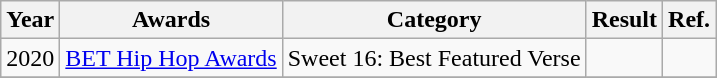<table class="wikitable plainrowheaders">
<tr>
<th>Year</th>
<th>Awards</th>
<th>Category</th>
<th>Result</th>
<th>Ref.</th>
</tr>
<tr>
<td>2020</td>
<td><a href='#'>BET Hip Hop Awards</a></td>
<td>Sweet 16: Best Featured Verse</td>
<td></td>
<td></td>
</tr>
<tr>
</tr>
</table>
